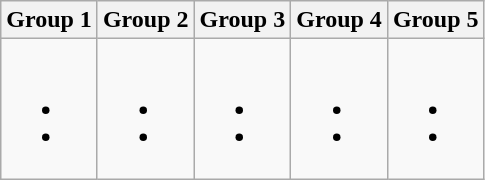<table class="wikitable" border="1">
<tr>
<th>Group 1</th>
<th>Group 2</th>
<th>Group 3</th>
<th>Group 4</th>
<th>Group 5</th>
</tr>
<tr>
<td><br><ul><li></li><li></li></ul></td>
<td><br><ul><li></li><li></li></ul></td>
<td><br><ul><li></li><li></li></ul></td>
<td><br><ul><li></li><li></li></ul></td>
<td><br><ul><li></li><li></li></ul></td>
</tr>
</table>
